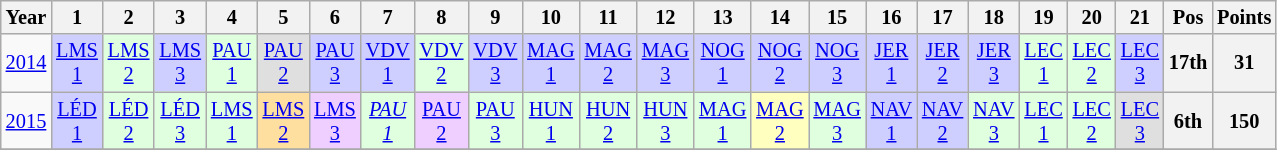<table class="wikitable" style="text-align:center; font-size:85%">
<tr>
<th>Year</th>
<th>1</th>
<th>2</th>
<th>3</th>
<th>4</th>
<th>5</th>
<th>6</th>
<th>7</th>
<th>8</th>
<th>9</th>
<th>10</th>
<th>11</th>
<th>12</th>
<th>13</th>
<th>14</th>
<th>15</th>
<th>16</th>
<th>17</th>
<th>18</th>
<th>19</th>
<th>20</th>
<th>21</th>
<th>Pos</th>
<th>Points</th>
</tr>
<tr>
<td><a href='#'>2014</a></td>
<td style="background:#CFCFFF;"><a href='#'>LMS<br>1</a><br></td>
<td style="background:#DFFFDF;"><a href='#'>LMS<br>2</a><br></td>
<td style="background:#CFCFFF;"><a href='#'>LMS<br>3</a><br></td>
<td style="background:#DFFFDF;"><a href='#'>PAU<br>1</a><br></td>
<td style="background:#DFDFDF;"><a href='#'>PAU<br>2</a><br></td>
<td style="background:#CFCFFF;"><a href='#'>PAU<br>3</a><br></td>
<td style="background:#CFCFFF;"><a href='#'>VDV<br>1</a><br></td>
<td style="background:#DFFFDF;"><a href='#'>VDV<br>2</a><br></td>
<td style="background:#CFCFFF;"><a href='#'>VDV<br>3</a><br></td>
<td style="background:#CFCFFF;"><a href='#'>MAG<br>1</a><br></td>
<td style="background:#CFCFFF;"><a href='#'>MAG<br>2</a><br></td>
<td style="background:#CFCFFF;"><a href='#'>MAG<br>3</a><br></td>
<td style="background:#CFCFFF;"><a href='#'>NOG<br>1</a><br></td>
<td style="background:#CFCFFF;"><a href='#'>NOG<br>2</a><br></td>
<td style="background:#CFCFFF;"><a href='#'>NOG<br>3</a><br></td>
<td style="background:#CFCFFF;"><a href='#'>JER<br>1</a><br></td>
<td style="background:#CFCFFF;"><a href='#'>JER<br>2</a><br></td>
<td style="background:#CFCFFF;"><a href='#'>JER<br>3</a><br></td>
<td style="background:#DFFFDF;"><a href='#'>LEC<br>1</a><br></td>
<td style="background:#DFFFDF;"><a href='#'>LEC<br>2</a><br></td>
<td style="background:#CFCFFF;"><a href='#'>LEC<br>3</a><br></td>
<th>17th</th>
<th>31</th>
</tr>
<tr>
<td><a href='#'>2015</a></td>
<td style="background:#CFCFFF;"><a href='#'>LÉD<br>1</a><br></td>
<td style="background:#DFFFDF;"><a href='#'>LÉD<br>2</a><br></td>
<td style="background:#DFFFDF;"><a href='#'>LÉD<br>3</a><br></td>
<td style="background:#DFFFDF;"><a href='#'>LMS<br>1</a><br></td>
<td style="background:#FFDF9F;"><a href='#'>LMS<br>2</a><br></td>
<td style="background:#EFCFFF;"><a href='#'>LMS<br>3</a><br></td>
<td style="background:#DFFFDF;"><em><a href='#'>PAU<br>1</a></em><br></td>
<td style="background:#EFCFFF;"><a href='#'>PAU<br>2</a><br></td>
<td style="background:#DFFFDF;"><a href='#'>PAU<br>3</a><br></td>
<td style="background:#DFFFDF;"><a href='#'>HUN<br>1</a><br></td>
<td style="background:#DFFFDF;"><a href='#'>HUN<br>2</a><br></td>
<td style="background:#DFFFDF;"><a href='#'>HUN<br>3</a><br></td>
<td style="background:#DFFFDF;"><a href='#'>MAG<br>1</a><br></td>
<td style="background:#FFFFBF;"><a href='#'>MAG<br>2</a><br></td>
<td style="background:#DFFFDF;"><a href='#'>MAG<br>3</a><br></td>
<td style="background:#CFCFFF;"><a href='#'>NAV<br>1</a><br></td>
<td style="background:#CFCFFF;"><a href='#'>NAV<br>2</a><br></td>
<td style="background:#DFFFDF;"><a href='#'>NAV<br>3</a><br></td>
<td style="background:#DFFFDF;"><a href='#'>LEC<br>1</a><br></td>
<td style="background:#DFFFDF;"><a href='#'>LEC<br>2</a><br></td>
<td style="background:#DFDFDF;"><a href='#'>LEC<br>3</a><br></td>
<th>6th</th>
<th>150</th>
</tr>
<tr>
</tr>
</table>
